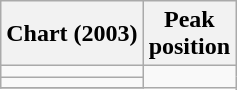<table class="wikitable sortable plainrowheaders">
<tr>
<th>Chart (2003)</th>
<th>Peak<br>position</th>
</tr>
<tr>
<td></td>
</tr>
<tr>
<td></td>
</tr>
<tr>
</tr>
</table>
